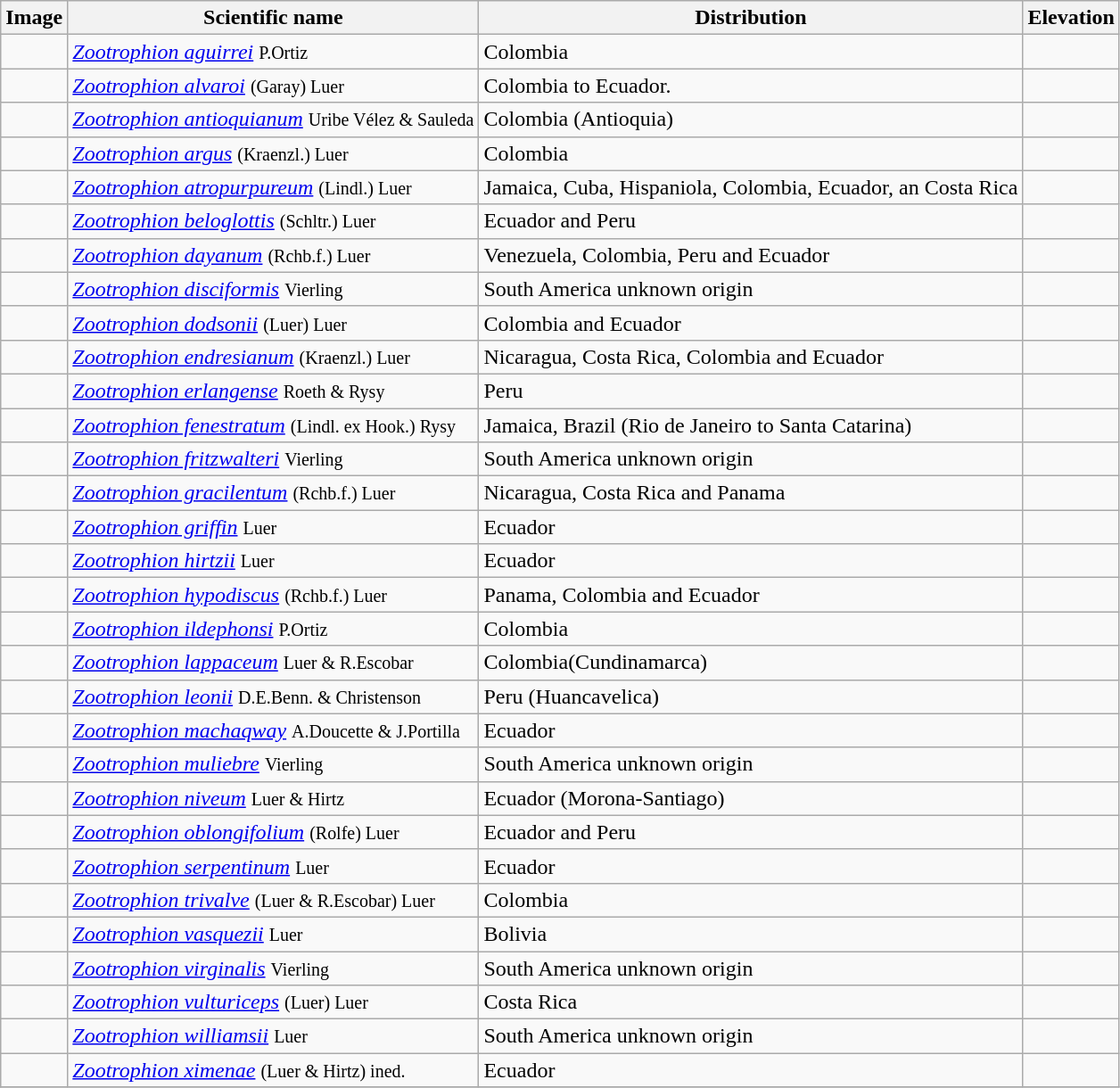<table class="wikitable">
<tr>
<th>Image</th>
<th>Scientific name</th>
<th>Distribution</th>
<th>Elevation</th>
</tr>
<tr>
<td></td>
<td><em><a href='#'>Zootrophion aguirrei</a></em> <small>P.Ortiz</small></td>
<td>Colombia</td>
<td></td>
</tr>
<tr>
<td></td>
<td><em><a href='#'>Zootrophion alvaroi</a></em> <small>(Garay) Luer</small></td>
<td>Colombia to Ecuador.</td>
<td></td>
</tr>
<tr>
<td></td>
<td><em><a href='#'>Zootrophion antioquianum</a></em>  <small>Uribe Vélez & Sauleda</small></td>
<td>Colombia (Antioquia)</td>
<td></td>
</tr>
<tr>
<td></td>
<td><em><a href='#'>Zootrophion argus</a></em> <small>(Kraenzl.) Luer</small></td>
<td>Colombia</td>
<td></td>
</tr>
<tr>
<td></td>
<td><em><a href='#'>Zootrophion atropurpureum</a></em> <small>(Lindl.) Luer</small></td>
<td>Jamaica, Cuba, Hispaniola, Colombia, Ecuador, an Costa Rica</td>
<td></td>
</tr>
<tr>
<td></td>
<td><em><a href='#'>Zootrophion beloglottis</a></em> <small>(Schltr.) Luer</small></td>
<td>Ecuador and Peru</td>
<td></td>
</tr>
<tr>
<td></td>
<td><em><a href='#'>Zootrophion dayanum</a></em> <small>(Rchb.f.) Luer</small></td>
<td>Venezuela, Colombia, Peru and Ecuador</td>
<td></td>
</tr>
<tr>
<td></td>
<td><em><a href='#'>Zootrophion disciformis</a></em> <small>Vierling</small></td>
<td>South America unknown origin</td>
<td></td>
</tr>
<tr>
<td></td>
<td><em><a href='#'>Zootrophion dodsonii</a></em> <small>(Luer) Luer</small></td>
<td>Colombia and Ecuador</td>
<td></td>
</tr>
<tr>
<td></td>
<td><em><a href='#'>Zootrophion endresianum</a></em> <small>(Kraenzl.) Luer</small></td>
<td>Nicaragua, Costa Rica, Colombia and Ecuador</td>
<td></td>
</tr>
<tr>
<td></td>
<td><em><a href='#'>Zootrophion erlangense</a></em> <small>Roeth & Rysy</small></td>
<td>Peru</td>
<td></td>
</tr>
<tr>
<td></td>
<td><em><a href='#'>Zootrophion fenestratum</a></em> <small>(Lindl. ex Hook.) Rysy</small></td>
<td>Jamaica, Brazil (Rio de Janeiro to Santa Catarina)</td>
<td></td>
</tr>
<tr>
<td></td>
<td><em><a href='#'>Zootrophion fritzwalteri</a></em> <small>Vierling</small></td>
<td>South America unknown origin</td>
<td></td>
</tr>
<tr>
<td></td>
<td><em><a href='#'>Zootrophion gracilentum</a></em> <small>(Rchb.f.) Luer</small></td>
<td>Nicaragua, Costa Rica and Panama</td>
<td></td>
</tr>
<tr>
<td></td>
<td><em><a href='#'>Zootrophion griffin</a></em> <small>Luer</small></td>
<td>Ecuador</td>
<td></td>
</tr>
<tr>
<td></td>
<td><em><a href='#'>Zootrophion hirtzii</a></em> <small>Luer</small></td>
<td>Ecuador</td>
<td></td>
</tr>
<tr>
<td></td>
<td><em><a href='#'>Zootrophion hypodiscus</a></em> <small>(Rchb.f.) Luer</small></td>
<td>Panama, Colombia and Ecuador</td>
<td></td>
</tr>
<tr>
<td></td>
<td><em><a href='#'>Zootrophion ildephonsi</a></em> <small>P.Ortiz</small></td>
<td>Colombia</td>
<td></td>
</tr>
<tr>
<td></td>
<td><em><a href='#'>Zootrophion lappaceum</a></em> <small>Luer & R.Escobar</small></td>
<td>Colombia(Cundinamarca)</td>
<td></td>
</tr>
<tr>
<td></td>
<td><em><a href='#'>Zootrophion leonii</a></em> <small>D.E.Benn. & Christenson</small></td>
<td>Peru (Huancavelica)</td>
<td></td>
</tr>
<tr>
<td></td>
<td><em><a href='#'>Zootrophion machaqway</a></em> <small>A.Doucette & J.Portilla</small></td>
<td>Ecuador</td>
<td></td>
</tr>
<tr>
<td></td>
<td><em><a href='#'>Zootrophion muliebre</a></em> <small>Vierling</small></td>
<td>South America unknown origin</td>
<td></td>
</tr>
<tr>
<td></td>
<td><em><a href='#'>Zootrophion niveum</a></em> <small>Luer & Hirtz</small></td>
<td>Ecuador (Morona-Santiago)</td>
<td></td>
</tr>
<tr>
<td></td>
<td><em><a href='#'>Zootrophion oblongifolium</a></em> <small>(Rolfe) Luer</small></td>
<td>Ecuador and Peru</td>
<td></td>
</tr>
<tr>
<td></td>
<td><em><a href='#'>Zootrophion serpentinum</a></em> <small>Luer</small></td>
<td>Ecuador</td>
<td></td>
</tr>
<tr>
<td></td>
<td><em><a href='#'>Zootrophion trivalve</a></em> <small>(Luer & R.Escobar) Luer</small></td>
<td>Colombia</td>
<td></td>
</tr>
<tr>
<td></td>
<td><em><a href='#'>Zootrophion vasquezii</a></em> <small>Luer</small></td>
<td>Bolivia</td>
<td></td>
</tr>
<tr>
<td></td>
<td><em><a href='#'>Zootrophion virginalis</a></em> <small>Vierling</small></td>
<td>South America unknown origin</td>
<td></td>
</tr>
<tr>
<td></td>
<td><em><a href='#'>Zootrophion vulturiceps</a></em> <small>(Luer) Luer</small></td>
<td>Costa Rica</td>
<td></td>
</tr>
<tr>
<td></td>
<td><em><a href='#'>Zootrophion williamsii</a></em> <small>Luer</small></td>
<td>South America unknown origin</td>
<td></td>
</tr>
<tr>
<td></td>
<td><em><a href='#'>Zootrophion ximenae</a></em> <small>(Luer & Hirtz) ined.</small></td>
<td>Ecuador</td>
<td></td>
</tr>
<tr>
</tr>
</table>
